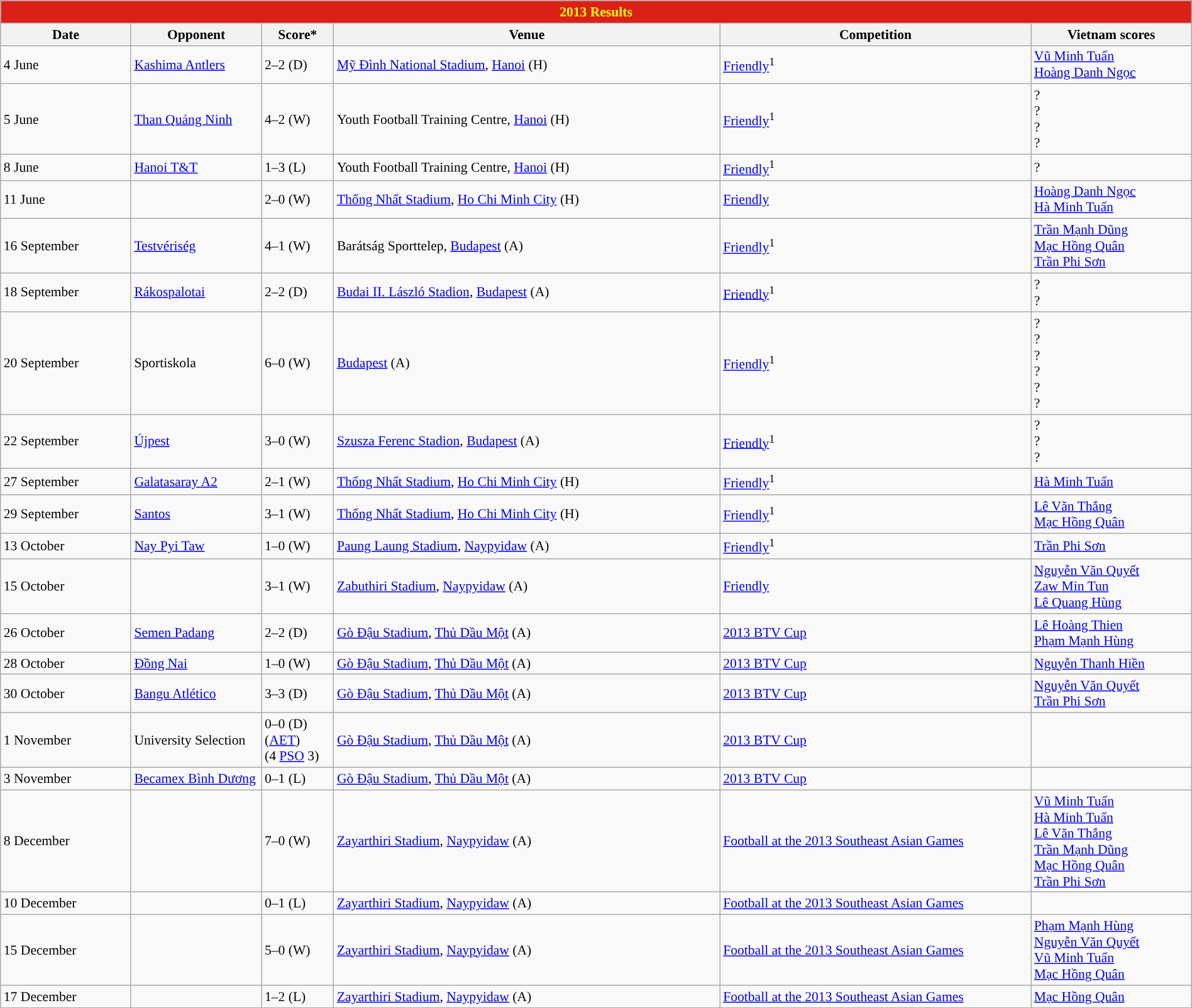<table class="wikitable" width=100% style="text-align:left;font-size:90%;">
<tr>
<th colspan=9 style="background: #DB2017; color: #FFFF00;">2013 Results</th>
</tr>
<tr>
<th width=80>Date</th>
<th width=80>Opponent</th>
<th width=20>Score*</th>
<th width=250>Venue</th>
<th width=200>Competition</th>
<th width=100>Vietnam scores</th>
</tr>
<tr>
<td>4 June</td>
<td> <a href='#'>Kashima Antlers</a> </td>
<td>2–2 (D)</td>
<td><a href='#'>Mỹ Đình National Stadium</a>, <a href='#'>Hanoi</a> (H)</td>
<td><a href='#'>Friendly</a><sup>1</sup></td>
<td><a href='#'>Vũ Minh Tuấn</a> <br><a href='#'>Hoàng Danh Ngọc</a> </td>
</tr>
<tr>
<td>5 June</td>
<td> <a href='#'>Than Quảng Ninh</a></td>
<td>4–2 (W)</td>
<td>Youth Football Training Centre, <a href='#'>Hanoi</a> (H)</td>
<td><a href='#'>Friendly</a><sup>1</sup></td>
<td>? <br>? <br>? <br>? </td>
</tr>
<tr>
<td>8 June</td>
<td> <a href='#'>Hanoi T&T</a></td>
<td>1–3 (L)</td>
<td>Youth Football Training Centre, <a href='#'>Hanoi</a> (H)</td>
<td><a href='#'>Friendly</a><sup>1</sup></td>
<td>? </td>
</tr>
<tr>
<td>11 June</td>
<td></td>
<td>2–0 (W)</td>
<td><a href='#'>Thống Nhất Stadium</a>, <a href='#'>Ho Chi Minh City</a> (H)</td>
<td><a href='#'>Friendly</a></td>
<td><a href='#'>Hoàng Danh Ngọc</a> <br><a href='#'>Hà Minh Tuấn</a> </td>
</tr>
<tr>
<td>16 September</td>
<td> <a href='#'>Testvériség</a></td>
<td>4–1 (W)</td>
<td>Barátság Sporttelep, <a href='#'>Budapest</a> (A)</td>
<td><a href='#'>Friendly</a><sup>1</sup></td>
<td><a href='#'>Trần Mạnh Dũng</a> <br><a href='#'>Mạc Hồng Quân</a> <br><a href='#'>Trần Phi Sơn</a> </td>
</tr>
<tr>
<td>18 September</td>
<td> <a href='#'>Rákospalotai</a></td>
<td>2–2 (D)</td>
<td><a href='#'>Budai II. László Stadion</a>, <a href='#'>Budapest</a> (A)</td>
<td><a href='#'>Friendly</a><sup>1</sup></td>
<td>? <br>? </td>
</tr>
<tr>
<td>20 September</td>
<td> Sportiskola</td>
<td>6–0 (W)</td>
<td><a href='#'>Budapest</a> (A)</td>
<td><a href='#'>Friendly</a><sup>1</sup></td>
<td>? <br>? <br>? <br>? <br>? <br>? </td>
</tr>
<tr>
<td>22 September</td>
<td> <a href='#'>Újpest</a></td>
<td>3–0 (W)</td>
<td><a href='#'>Szusza Ferenc Stadion</a>, <a href='#'>Budapest</a> (A)</td>
<td><a href='#'>Friendly</a><sup>1</sup></td>
<td>? <br>? <br>? </td>
</tr>
<tr>
<td>27 September</td>
<td> <a href='#'>Galatasaray A2</a></td>
<td>2–1 (W)</td>
<td><a href='#'>Thống Nhất Stadium</a>, <a href='#'>Ho Chi Minh City</a> (H)</td>
<td><a href='#'>Friendly</a><sup>1</sup></td>
<td><a href='#'>Hà Minh Tuấn</a> </td>
</tr>
<tr>
<td>29 September</td>
<td> <a href='#'>Santos</a> </td>
<td>3–1 (W)</td>
<td><a href='#'>Thống Nhất Stadium</a>, <a href='#'>Ho Chi Minh City</a> (H)</td>
<td><a href='#'>Friendly</a><sup>1</sup></td>
<td><a href='#'>Lê Văn Thắng</a> <br><a href='#'>Mạc Hồng Quân</a> </td>
</tr>
<tr>
<td>13 October</td>
<td> <a href='#'>Nay Pyi Taw</a></td>
<td>1–0 (W)</td>
<td><a href='#'>Paung Laung Stadium</a>, <a href='#'>Naypyidaw</a> (A)</td>
<td><a href='#'>Friendly</a><sup>1</sup></td>
<td><a href='#'>Trần Phi Sơn</a> </td>
</tr>
<tr>
<td>15 October</td>
<td></td>
<td>3–1 (W)</td>
<td><a href='#'>Zabuthiri Stadium</a>, <a href='#'>Naypyidaw</a> (A)</td>
<td><a href='#'>Friendly</a></td>
<td><a href='#'>Nguyễn Văn Quyết</a> <br><a href='#'>Zaw Min Tun</a> <br><a href='#'>Lê Quang Hùng</a> </td>
</tr>
<tr>
<td>26 October</td>
<td> <a href='#'>Semen Padang</a></td>
<td>2–2 (D)</td>
<td><a href='#'>Gò Đậu Stadium</a>, <a href='#'>Thủ Dầu Một</a> (A)</td>
<td><a href='#'>2013 BTV Cup</a></td>
<td><a href='#'>Lê Hoàng Thien</a> <br><a href='#'>Phạm Mạnh Hùng</a> </td>
</tr>
<tr>
<td>28 October</td>
<td> <a href='#'>Đồng Nai</a></td>
<td>1–0 (W)</td>
<td><a href='#'>Gò Đậu Stadium</a>, <a href='#'>Thủ Dầu Một</a> (A)</td>
<td><a href='#'>2013 BTV Cup</a></td>
<td><a href='#'>Nguyễn Thanh Hiền</a> </td>
</tr>
<tr>
<td>30 October</td>
<td> <a href='#'>Bangu Atlético</a></td>
<td>3–3 (D)</td>
<td><a href='#'>Gò Đậu Stadium</a>, <a href='#'>Thủ Dầu Một</a> (A)</td>
<td><a href='#'>2013 BTV Cup</a></td>
<td><a href='#'>Nguyễn Văn Quyết</a> <br><a href='#'>Trần Phi Sơn</a> </td>
</tr>
<tr>
<td>1 November</td>
<td> University Selection</td>
<td>0–0 (D) (<a href='#'>AET</a>)<br>(4 <a href='#'>PSO</a> 3)</td>
<td><a href='#'>Gò Đậu Stadium</a>, <a href='#'>Thủ Dầu Một</a> (A)</td>
<td><a href='#'>2013 BTV Cup</a></td>
<td></td>
</tr>
<tr>
<td>3 November</td>
<td> <a href='#'>Becamex Bình Dương</a></td>
<td>0–1 (L)</td>
<td><a href='#'>Gò Đậu Stadium</a>, <a href='#'>Thủ Dầu Một</a> (A)</td>
<td><a href='#'>2013 BTV Cup</a></td>
<td></td>
</tr>
<tr>
<td>8 December</td>
<td></td>
<td>7–0 (W)</td>
<td><a href='#'>Zayarthiri Stadium</a>, <a href='#'>Naypyidaw</a> (A)</td>
<td><a href='#'>Football at the 2013 Southeast Asian Games</a></td>
<td><a href='#'>Vũ Minh Tuấn</a> <br><a href='#'>Hà Minh Tuấn</a> <br><a href='#'>Lê Văn Thắng</a> <br><a href='#'>Trần Mạnh Dũng</a> <br><a href='#'>Mạc Hồng Quân</a> <br><a href='#'>Trần Phi Sơn</a> </td>
</tr>
<tr>
<td>10 December</td>
<td></td>
<td>0–1 (L)</td>
<td><a href='#'>Zayarthiri Stadium</a>, <a href='#'>Naypyidaw</a> (A)</td>
<td><a href='#'>Football at the 2013 Southeast Asian Games</a></td>
<td></td>
</tr>
<tr>
<td>15 December</td>
<td></td>
<td>5–0 (W)</td>
<td><a href='#'>Zayarthiri Stadium</a>, <a href='#'>Naypyidaw</a> (A)</td>
<td><a href='#'>Football at the 2013 Southeast Asian Games</a></td>
<td><a href='#'>Phạm Mạnh Hùng</a> <br><a href='#'>Nguyễn Văn Quyết</a> <br><a href='#'>Vũ Minh Tuấn</a> <br><a href='#'>Mạc Hồng Quân</a> </td>
</tr>
<tr>
<td>17 December</td>
<td></td>
<td>1–2 (L)</td>
<td><a href='#'>Zayarthiri Stadium</a>, <a href='#'>Naypyidaw</a> (A)</td>
<td><a href='#'>Football at the 2013 Southeast Asian Games</a></td>
<td><a href='#'>Mạc Hồng Quân</a> </td>
</tr>
</table>
